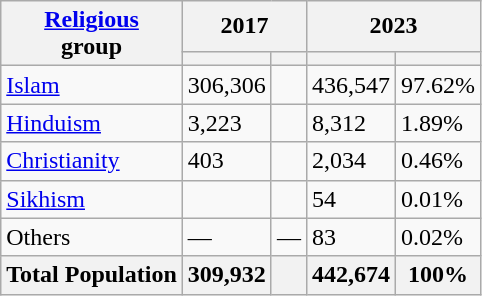<table class="wikitable sortable">
<tr>
<th rowspan="2"><a href='#'>Religious</a><br>group</th>
<th colspan="2">2017</th>
<th colspan="2">2023</th>
</tr>
<tr>
<th><a href='#'></a></th>
<th></th>
<th></th>
<th></th>
</tr>
<tr>
<td><a href='#'>Islam</a> </td>
<td>306,306</td>
<td></td>
<td>436,547</td>
<td>97.62%</td>
</tr>
<tr>
<td><a href='#'>Hinduism</a> </td>
<td>3,223</td>
<td></td>
<td>8,312</td>
<td>1.89%</td>
</tr>
<tr>
<td><a href='#'>Christianity</a> </td>
<td>403</td>
<td></td>
<td>2,034</td>
<td>0.46%</td>
</tr>
<tr>
<td><a href='#'>Sikhism</a> </td>
<td></td>
<td></td>
<td>54</td>
<td>0.01%</td>
</tr>
<tr>
<td>Others</td>
<td>—</td>
<td>—</td>
<td>83</td>
<td>0.02%</td>
</tr>
<tr>
<th>Total Population</th>
<th>309,932</th>
<th></th>
<th>442,674</th>
<th>100%</th>
</tr>
</table>
